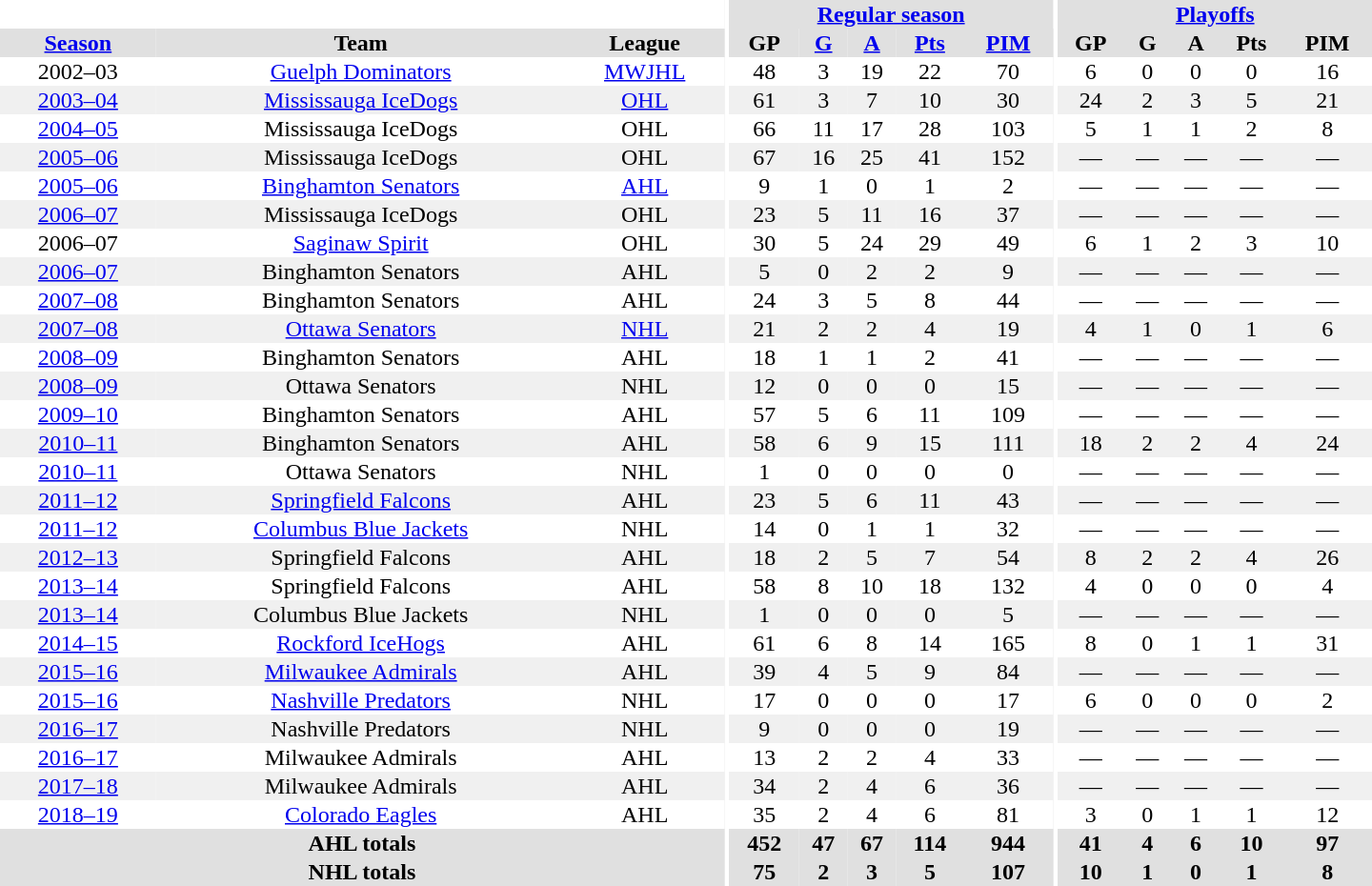<table border="0" cellpadding="1" cellspacing="0" style="text-align:center; width:60em">
<tr bgcolor="#e0e0e0">
<th colspan="3" bgcolor="#ffffff"></th>
<th rowspan="99" bgcolor="#ffffff"></th>
<th colspan="5"><a href='#'>Regular season</a></th>
<th rowspan="99" bgcolor="#ffffff"></th>
<th colspan="5"><a href='#'>Playoffs</a></th>
</tr>
<tr bgcolor="#e0e0e0">
<th><a href='#'>Season</a></th>
<th>Team</th>
<th>League</th>
<th>GP</th>
<th><a href='#'>G</a></th>
<th><a href='#'>A</a></th>
<th><a href='#'>Pts</a></th>
<th><a href='#'>PIM</a></th>
<th>GP</th>
<th>G</th>
<th>A</th>
<th>Pts</th>
<th>PIM </th>
</tr>
<tr>
<td>2002–03</td>
<td><a href='#'>Guelph Dominators</a></td>
<td><a href='#'>MWJHL</a></td>
<td>48</td>
<td>3</td>
<td>19</td>
<td>22</td>
<td>70</td>
<td>6</td>
<td>0</td>
<td>0</td>
<td>0</td>
<td>16</td>
</tr>
<tr bgcolor="#f0f0f0">
<td><a href='#'>2003–04</a></td>
<td><a href='#'>Mississauga IceDogs</a></td>
<td><a href='#'>OHL</a></td>
<td>61</td>
<td>3</td>
<td>7</td>
<td>10</td>
<td>30</td>
<td>24</td>
<td>2</td>
<td>3</td>
<td>5</td>
<td>21</td>
</tr>
<tr>
<td><a href='#'>2004–05</a></td>
<td>Mississauga IceDogs</td>
<td>OHL</td>
<td>66</td>
<td>11</td>
<td>17</td>
<td>28</td>
<td>103</td>
<td>5</td>
<td>1</td>
<td>1</td>
<td>2</td>
<td>8</td>
</tr>
<tr bgcolor="#f0f0f0">
<td><a href='#'>2005–06</a></td>
<td>Mississauga IceDogs</td>
<td>OHL</td>
<td>67</td>
<td>16</td>
<td>25</td>
<td>41</td>
<td>152</td>
<td>—</td>
<td>—</td>
<td>—</td>
<td>—</td>
<td>—</td>
</tr>
<tr>
<td><a href='#'>2005–06</a></td>
<td><a href='#'>Binghamton Senators</a></td>
<td><a href='#'>AHL</a></td>
<td>9</td>
<td>1</td>
<td>0</td>
<td>1</td>
<td>2</td>
<td>—</td>
<td>—</td>
<td>—</td>
<td>—</td>
<td>—</td>
</tr>
<tr bgcolor="#f0f0f0">
<td><a href='#'>2006–07</a></td>
<td>Mississauga IceDogs</td>
<td>OHL</td>
<td>23</td>
<td>5</td>
<td>11</td>
<td>16</td>
<td>37</td>
<td>—</td>
<td>—</td>
<td>—</td>
<td>—</td>
<td>—</td>
</tr>
<tr>
<td>2006–07</td>
<td><a href='#'>Saginaw Spirit</a></td>
<td>OHL</td>
<td>30</td>
<td>5</td>
<td>24</td>
<td>29</td>
<td>49</td>
<td>6</td>
<td>1</td>
<td>2</td>
<td>3</td>
<td>10</td>
</tr>
<tr bgcolor="#f0f0f0">
<td><a href='#'>2006–07</a></td>
<td>Binghamton Senators</td>
<td>AHL</td>
<td>5</td>
<td>0</td>
<td>2</td>
<td>2</td>
<td>9</td>
<td>—</td>
<td>—</td>
<td>—</td>
<td>—</td>
<td>—</td>
</tr>
<tr>
<td><a href='#'>2007–08</a></td>
<td>Binghamton Senators</td>
<td>AHL</td>
<td>24</td>
<td>3</td>
<td>5</td>
<td>8</td>
<td>44</td>
<td>—</td>
<td>—</td>
<td>—</td>
<td>—</td>
<td>—</td>
</tr>
<tr bgcolor="#f0f0f0">
<td><a href='#'>2007–08</a></td>
<td><a href='#'>Ottawa Senators</a></td>
<td><a href='#'>NHL</a></td>
<td>21</td>
<td>2</td>
<td>2</td>
<td>4</td>
<td>19</td>
<td>4</td>
<td>1</td>
<td>0</td>
<td>1</td>
<td>6</td>
</tr>
<tr>
<td><a href='#'>2008–09</a></td>
<td>Binghamton Senators</td>
<td>AHL</td>
<td>18</td>
<td>1</td>
<td>1</td>
<td>2</td>
<td>41</td>
<td>—</td>
<td>—</td>
<td>—</td>
<td>—</td>
<td>—</td>
</tr>
<tr bgcolor="#f0f0f0">
<td><a href='#'>2008–09</a></td>
<td>Ottawa Senators</td>
<td>NHL</td>
<td>12</td>
<td>0</td>
<td>0</td>
<td>0</td>
<td>15</td>
<td>—</td>
<td>—</td>
<td>—</td>
<td>—</td>
<td>—</td>
</tr>
<tr>
<td><a href='#'>2009–10</a></td>
<td>Binghamton Senators</td>
<td>AHL</td>
<td>57</td>
<td>5</td>
<td>6</td>
<td>11</td>
<td>109</td>
<td>—</td>
<td>—</td>
<td>—</td>
<td>—</td>
<td>—</td>
</tr>
<tr bgcolor="#f0f0f0">
<td><a href='#'>2010–11</a></td>
<td>Binghamton Senators</td>
<td>AHL</td>
<td>58</td>
<td>6</td>
<td>9</td>
<td>15</td>
<td>111</td>
<td>18</td>
<td>2</td>
<td>2</td>
<td>4</td>
<td>24</td>
</tr>
<tr>
<td><a href='#'>2010–11</a></td>
<td>Ottawa Senators</td>
<td>NHL</td>
<td>1</td>
<td>0</td>
<td>0</td>
<td>0</td>
<td>0</td>
<td>—</td>
<td>—</td>
<td>—</td>
<td>—</td>
<td>—</td>
</tr>
<tr bgcolor="#f0f0f0">
<td><a href='#'>2011–12</a></td>
<td><a href='#'>Springfield Falcons</a></td>
<td>AHL</td>
<td>23</td>
<td>5</td>
<td>6</td>
<td>11</td>
<td>43</td>
<td>—</td>
<td>—</td>
<td>—</td>
<td>—</td>
<td>—</td>
</tr>
<tr>
<td><a href='#'>2011–12</a></td>
<td><a href='#'>Columbus Blue Jackets</a></td>
<td>NHL</td>
<td>14</td>
<td>0</td>
<td>1</td>
<td>1</td>
<td>32</td>
<td>—</td>
<td>—</td>
<td>—</td>
<td>—</td>
<td>—</td>
</tr>
<tr bgcolor="#f0f0f0">
<td><a href='#'>2012–13</a></td>
<td>Springfield Falcons</td>
<td>AHL</td>
<td>18</td>
<td>2</td>
<td>5</td>
<td>7</td>
<td>54</td>
<td>8</td>
<td>2</td>
<td>2</td>
<td>4</td>
<td>26</td>
</tr>
<tr>
<td><a href='#'>2013–14</a></td>
<td>Springfield Falcons</td>
<td>AHL</td>
<td>58</td>
<td>8</td>
<td>10</td>
<td>18</td>
<td>132</td>
<td>4</td>
<td>0</td>
<td>0</td>
<td>0</td>
<td>4</td>
</tr>
<tr bgcolor="#f0f0f0">
<td><a href='#'>2013–14</a></td>
<td>Columbus Blue Jackets</td>
<td>NHL</td>
<td>1</td>
<td>0</td>
<td>0</td>
<td>0</td>
<td>5</td>
<td>—</td>
<td>—</td>
<td>—</td>
<td>—</td>
<td>—</td>
</tr>
<tr>
<td><a href='#'>2014–15</a></td>
<td><a href='#'>Rockford IceHogs</a></td>
<td>AHL</td>
<td>61</td>
<td>6</td>
<td>8</td>
<td>14</td>
<td>165</td>
<td>8</td>
<td>0</td>
<td>1</td>
<td>1</td>
<td>31</td>
</tr>
<tr bgcolor="#f0f0f0">
<td><a href='#'>2015–16</a></td>
<td><a href='#'>Milwaukee Admirals</a></td>
<td>AHL</td>
<td>39</td>
<td>4</td>
<td>5</td>
<td>9</td>
<td>84</td>
<td>—</td>
<td>—</td>
<td>—</td>
<td>—</td>
<td>—</td>
</tr>
<tr>
<td><a href='#'>2015–16</a></td>
<td><a href='#'>Nashville Predators</a></td>
<td>NHL</td>
<td>17</td>
<td>0</td>
<td>0</td>
<td>0</td>
<td>17</td>
<td>6</td>
<td>0</td>
<td>0</td>
<td>0</td>
<td>2</td>
</tr>
<tr bgcolor="#f0f0f0">
<td><a href='#'>2016–17</a></td>
<td>Nashville Predators</td>
<td>NHL</td>
<td>9</td>
<td>0</td>
<td>0</td>
<td>0</td>
<td>19</td>
<td>—</td>
<td>—</td>
<td>—</td>
<td>—</td>
<td>—</td>
</tr>
<tr>
<td><a href='#'>2016–17</a></td>
<td>Milwaukee Admirals</td>
<td>AHL</td>
<td>13</td>
<td>2</td>
<td>2</td>
<td>4</td>
<td>33</td>
<td>—</td>
<td>—</td>
<td>—</td>
<td>—</td>
<td>—</td>
</tr>
<tr bgcolor="#f0f0f0">
<td><a href='#'>2017–18</a></td>
<td>Milwaukee Admirals</td>
<td>AHL</td>
<td>34</td>
<td>2</td>
<td>4</td>
<td>6</td>
<td>36</td>
<td>—</td>
<td>—</td>
<td>—</td>
<td>—</td>
<td>—</td>
</tr>
<tr>
<td><a href='#'>2018–19</a></td>
<td><a href='#'>Colorado Eagles</a></td>
<td>AHL</td>
<td>35</td>
<td>2</td>
<td>4</td>
<td>6</td>
<td>81</td>
<td>3</td>
<td>0</td>
<td>1</td>
<td>1</td>
<td>12</td>
</tr>
<tr bgcolor="#e0e0e0">
<th colspan="3">AHL totals</th>
<th>452</th>
<th>47</th>
<th>67</th>
<th>114</th>
<th>944</th>
<th>41</th>
<th>4</th>
<th>6</th>
<th>10</th>
<th>97</th>
</tr>
<tr bgcolor="#e0e0e0">
<th colspan="3">NHL totals</th>
<th>75</th>
<th>2</th>
<th>3</th>
<th>5</th>
<th>107</th>
<th>10</th>
<th>1</th>
<th>0</th>
<th>1</th>
<th>8</th>
</tr>
</table>
